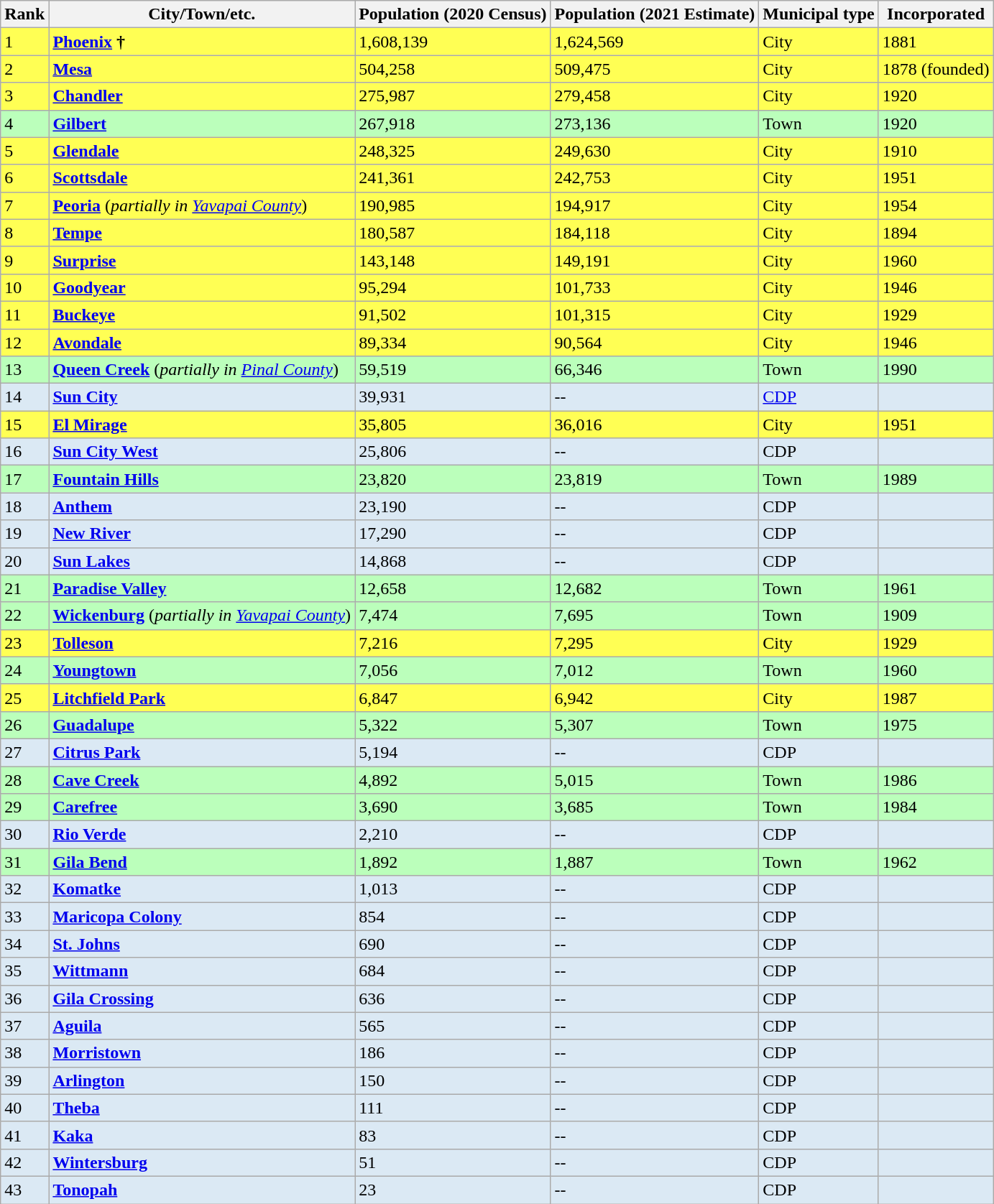<table class="wikitable sortable">
<tr>
<th>Rank</th>
<th>City/Town/etc.</th>
<th>Population (2020 Census)</th>
<th>Population (2021 Estimate)</th>
<th>Municipal type</th>
<th>Incorporated</th>
</tr>
<tr style="background:#ffff54;">
<td>1</td>
<td><strong><a href='#'>Phoenix</a> †</strong></td>
<td>1,608,139</td>
<td>1,624,569</td>
<td>City</td>
<td>1881</td>
</tr>
<tr style="background:#ffff54;">
<td>2</td>
<td><strong><a href='#'>Mesa</a></strong></td>
<td>504,258</td>
<td>509,475</td>
<td>City</td>
<td>1878 (founded)</td>
</tr>
<tr style="background:#ffff54;">
<td>3</td>
<td><strong><a href='#'>Chandler</a></strong></td>
<td>275,987</td>
<td>279,458</td>
<td>City</td>
<td>1920</td>
</tr>
<tr style="background:#bfb;">
<td>4</td>
<td><strong><a href='#'>Gilbert</a></strong></td>
<td>267,918</td>
<td>273,136</td>
<td>Town</td>
<td>1920</td>
</tr>
<tr style="background:#ffff54;">
<td>5</td>
<td><strong><a href='#'>Glendale</a></strong></td>
<td>248,325</td>
<td>249,630</td>
<td>City</td>
<td>1910</td>
</tr>
<tr style="background:#ffff54;">
<td>6</td>
<td><strong><a href='#'>Scottsdale</a></strong></td>
<td>241,361</td>
<td>242,753</td>
<td>City</td>
<td>1951</td>
</tr>
<tr style="background:#ffff54;">
<td>7</td>
<td><strong><a href='#'>Peoria</a></strong> (<em>partially in <a href='#'>Yavapai County</a></em>)</td>
<td>190,985</td>
<td>194,917</td>
<td>City</td>
<td>1954</td>
</tr>
<tr style="background:#ffff54;">
<td>8</td>
<td><strong><a href='#'>Tempe</a></strong></td>
<td>180,587</td>
<td>184,118</td>
<td>City</td>
<td>1894</td>
</tr>
<tr style="background:#ffff54;">
<td>9</td>
<td><strong><a href='#'>Surprise</a></strong></td>
<td>143,148</td>
<td>149,191</td>
<td>City</td>
<td>1960</td>
</tr>
<tr style="background:#ffff54;">
<td>10</td>
<td><strong><a href='#'>Goodyear</a></strong></td>
<td>95,294</td>
<td>101,733</td>
<td>City</td>
<td>1946</td>
</tr>
<tr style="background:#ffff54;">
<td>11</td>
<td><strong><a href='#'>Buckeye</a></strong></td>
<td>91,502</td>
<td>101,315</td>
<td>City</td>
<td>1929</td>
</tr>
<tr style="background:#ffff54;">
<td>12</td>
<td><strong><a href='#'>Avondale</a></strong></td>
<td>89,334</td>
<td>90,564</td>
<td>City</td>
<td>1946</td>
</tr>
<tr style="background:#bfb;">
<td>13</td>
<td><strong><a href='#'>Queen Creek</a></strong> (<em>partially in <a href='#'>Pinal County</a></em>)</td>
<td>59,519</td>
<td>66,346</td>
<td>Town</td>
<td>1990</td>
</tr>
<tr style="background:#dbe9f4;">
<td>14</td>
<td><strong><a href='#'>Sun City</a></strong></td>
<td>39,931</td>
<td>--</td>
<td><a href='#'>CDP</a></td>
<td></td>
</tr>
<tr style="background:#ffff54;">
<td>15</td>
<td><strong><a href='#'>El Mirage</a></strong></td>
<td>35,805</td>
<td>36,016</td>
<td>City</td>
<td>1951</td>
</tr>
<tr style="background:#dbe9f4;">
<td>16</td>
<td><strong><a href='#'>Sun City West</a></strong></td>
<td>25,806</td>
<td>--</td>
<td>CDP</td>
<td></td>
</tr>
<tr style="background:#bfb;">
<td>17</td>
<td><strong><a href='#'>Fountain Hills</a></strong></td>
<td>23,820</td>
<td>23,819</td>
<td>Town</td>
<td>1989</td>
</tr>
<tr style="background:#dbe9f4;">
<td>18</td>
<td><strong><a href='#'>Anthem</a></strong></td>
<td>23,190</td>
<td>--</td>
<td>CDP</td>
<td></td>
</tr>
<tr style="background:#dbe9f4;">
<td>19</td>
<td><strong><a href='#'>New River</a></strong></td>
<td>17,290</td>
<td>--</td>
<td>CDP</td>
<td></td>
</tr>
<tr style="background:#dbe9f4;">
<td>20</td>
<td><strong><a href='#'>Sun Lakes</a></strong></td>
<td>14,868</td>
<td>--</td>
<td>CDP</td>
<td></td>
</tr>
<tr style="background:#bfb;">
<td>21</td>
<td><strong><a href='#'>Paradise Valley</a></strong></td>
<td>12,658</td>
<td>12,682</td>
<td>Town</td>
<td>1961</td>
</tr>
<tr style="background:#bfb;">
<td>22</td>
<td><strong><a href='#'>Wickenburg</a></strong> (<em>partially in <a href='#'>Yavapai County</a></em>)</td>
<td>7,474</td>
<td>7,695</td>
<td>Town</td>
<td>1909</td>
</tr>
<tr style="background:#ffff54;">
<td>23</td>
<td><strong><a href='#'>Tolleson</a></strong></td>
<td>7,216</td>
<td>7,295</td>
<td>City</td>
<td>1929</td>
</tr>
<tr style="background:#bfb;">
<td>24</td>
<td><strong><a href='#'>Youngtown</a></strong></td>
<td>7,056</td>
<td>7,012</td>
<td>Town</td>
<td>1960</td>
</tr>
<tr style="background:#ffff54;">
<td>25</td>
<td><strong><a href='#'>Litchfield Park</a></strong></td>
<td>6,847</td>
<td>6,942</td>
<td>City</td>
<td>1987</td>
</tr>
<tr style="background:#bfb;">
<td>26</td>
<td><strong><a href='#'>Guadalupe</a></strong></td>
<td>5,322</td>
<td>5,307</td>
<td>Town</td>
<td>1975</td>
</tr>
<tr style="background:#dbe9f4;">
<td>27</td>
<td><strong><a href='#'>Citrus Park</a></strong></td>
<td>5,194</td>
<td>--</td>
<td>CDP</td>
<td></td>
</tr>
<tr style="background:#bfb;">
<td>28</td>
<td><strong><a href='#'>Cave Creek</a></strong></td>
<td>4,892</td>
<td>5,015</td>
<td>Town</td>
<td>1986</td>
</tr>
<tr style="background:#bfb;">
<td>29</td>
<td><strong><a href='#'>Carefree</a></strong></td>
<td>3,690</td>
<td>3,685</td>
<td>Town</td>
<td>1984</td>
</tr>
<tr style="background:#dbe9f4;">
<td>30</td>
<td><strong><a href='#'>Rio Verde</a></strong></td>
<td>2,210</td>
<td>--</td>
<td>CDP</td>
<td></td>
</tr>
<tr style="background:#bfb;">
<td>31</td>
<td><strong><a href='#'>Gila Bend</a></strong></td>
<td>1,892</td>
<td>1,887</td>
<td>Town</td>
<td>1962</td>
</tr>
<tr style="background:#dbe9f4;">
<td>32</td>
<td><strong><a href='#'>Komatke</a></strong></td>
<td>1,013</td>
<td>--</td>
<td>CDP</td>
<td></td>
</tr>
<tr style="background:#dbe9f4;">
<td>33</td>
<td><strong><a href='#'>Maricopa Colony</a></strong></td>
<td>854</td>
<td>--</td>
<td>CDP</td>
<td></td>
</tr>
<tr style="background:#dbe9f4;">
<td>34</td>
<td><strong><a href='#'>St. Johns</a></strong></td>
<td>690</td>
<td>--</td>
<td>CDP</td>
<td></td>
</tr>
<tr style="background:#dbe9f4;">
<td>35</td>
<td><strong><a href='#'>Wittmann</a></strong></td>
<td>684</td>
<td>--</td>
<td>CDP</td>
<td></td>
</tr>
<tr style="background:#dbe9f4;">
<td>36</td>
<td><strong><a href='#'>Gila Crossing</a></strong></td>
<td>636</td>
<td>--</td>
<td>CDP</td>
<td></td>
</tr>
<tr style="background:#dbe9f4;">
<td>37</td>
<td><strong><a href='#'>Aguila</a></strong></td>
<td>565</td>
<td>--</td>
<td>CDP</td>
<td></td>
</tr>
<tr style="background:#dbe9f4;">
<td>38</td>
<td><strong><a href='#'>Morristown</a></strong></td>
<td>186</td>
<td>--</td>
<td>CDP</td>
<td></td>
</tr>
<tr style="background:#dbe9f4;">
<td>39</td>
<td><strong><a href='#'>Arlington</a></strong></td>
<td>150</td>
<td>--</td>
<td>CDP</td>
<td></td>
</tr>
<tr style="background:#dbe9f4;">
<td>40</td>
<td><strong><a href='#'>Theba</a></strong></td>
<td>111</td>
<td>--</td>
<td>CDP</td>
<td></td>
</tr>
<tr style="background:#dbe9f4;">
<td>41</td>
<td><strong><a href='#'>Kaka</a></strong></td>
<td>83</td>
<td>--</td>
<td>CDP</td>
<td></td>
</tr>
<tr style="background:#dbe9f4;">
<td>42</td>
<td><strong><a href='#'>Wintersburg</a></strong></td>
<td>51</td>
<td>--</td>
<td>CDP</td>
<td></td>
</tr>
<tr style="background:#dbe9f4;">
<td>43</td>
<td><strong><a href='#'>Tonopah</a></strong></td>
<td>23</td>
<td>--</td>
<td>CDP</td>
<td></td>
</tr>
</table>
